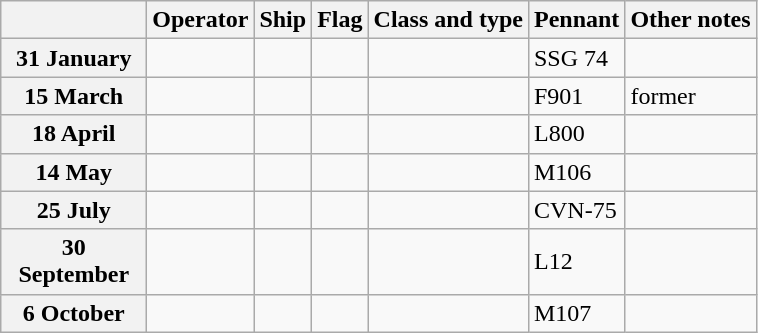<table class="wikitable">
<tr>
<th width="90"></th>
<th>Operator</th>
<th>Ship</th>
<th>Flag</th>
<th>Class and type</th>
<th>Pennant</th>
<th>Other notes</th>
</tr>
<tr ---->
<th>31 January</th>
<td></td>
<td><strong></strong></td>
<td></td>
<td></td>
<td>SSG 74</td>
<td></td>
</tr>
<tr ---->
<th>15 March</th>
<td></td>
<td><strong></strong></td>
<td></td>
<td></td>
<td>F901</td>
<td>former </td>
</tr>
<tr ---->
<th>18 April</th>
<td></td>
<td><strong></strong></td>
<td></td>
<td></td>
<td>L800</td>
<td></td>
</tr>
<tr ---->
<th>14 May</th>
<td></td>
<td><strong></strong></td>
<td></td>
<td></td>
<td>M106</td>
<td></td>
</tr>
<tr ---->
<th>25 July</th>
<td></td>
<td><strong></strong></td>
<td></td>
<td></td>
<td>CVN-75</td>
<td></td>
</tr>
<tr ---->
<th>30 September</th>
<td></td>
<td><strong></strong></td>
<td></td>
<td></td>
<td>L12</td>
<td></td>
</tr>
<tr ---->
<th>6 October</th>
<td></td>
<td><strong></strong></td>
<td></td>
<td></td>
<td>M107</td>
<td></td>
</tr>
</table>
